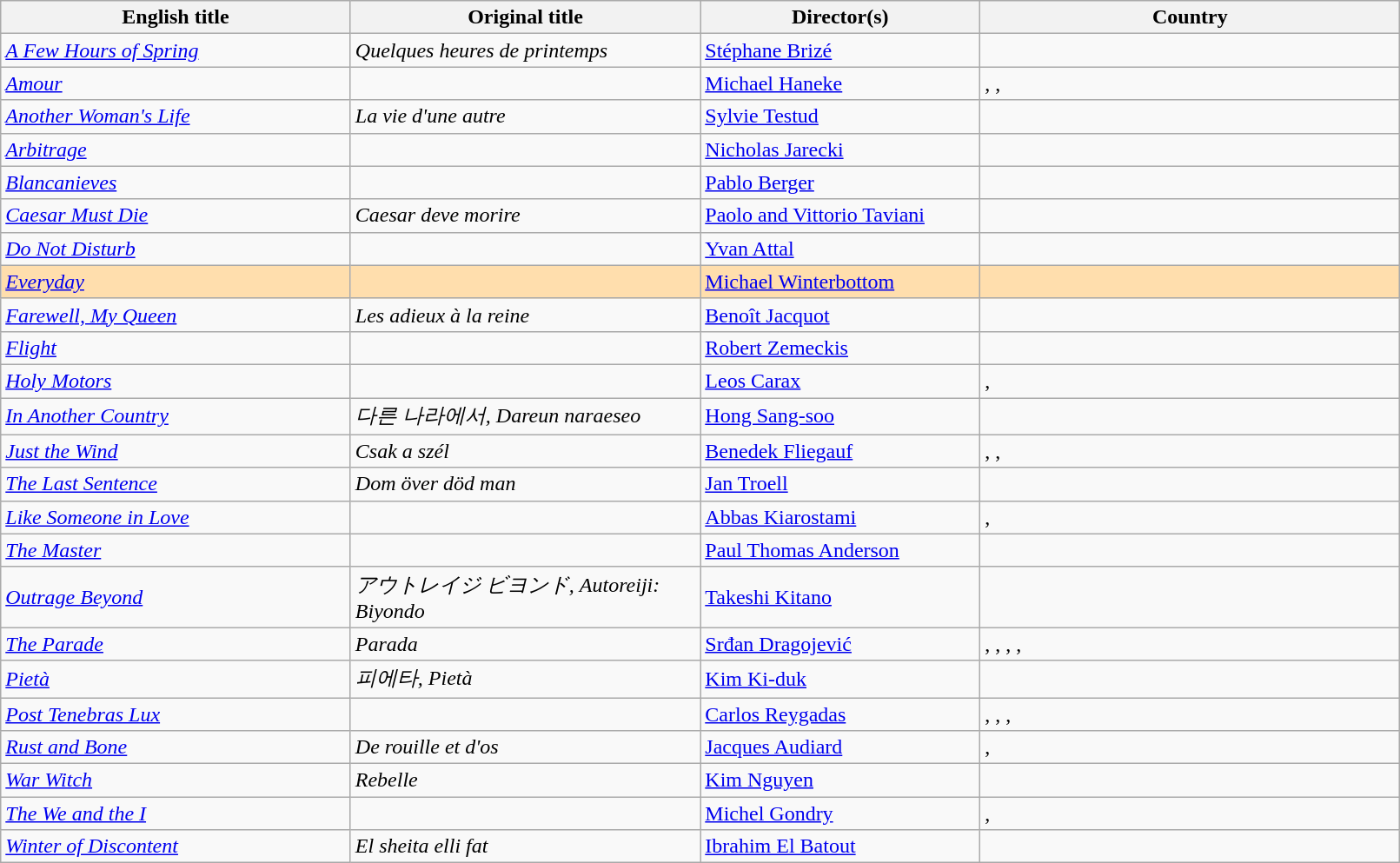<table class="sortable wikitable" width="85%" cellpadding="5">
<tr>
<th width="25%">English title</th>
<th width="25%">Original title</th>
<th width="20%">Director(s)</th>
<th width="30%">Country</th>
</tr>
<tr>
<td><em><a href='#'>A Few Hours of Spring</a></em></td>
<td><em>Quelques heures de printemps</em></td>
<td><a href='#'>Stéphane Brizé</a></td>
<td></td>
</tr>
<tr>
<td><em><a href='#'>Amour</a></em></td>
<td></td>
<td><a href='#'>Michael Haneke</a></td>
<td>, , </td>
</tr>
<tr>
<td><em><a href='#'>Another Woman's Life</a></em></td>
<td><em>La vie d'une autre</em></td>
<td><a href='#'>Sylvie Testud</a></td>
<td></td>
</tr>
<tr>
<td><em><a href='#'>Arbitrage</a></em></td>
<td></td>
<td><a href='#'>Nicholas Jarecki</a></td>
<td></td>
</tr>
<tr>
<td><em><a href='#'>Blancanieves</a></em></td>
<td></td>
<td><a href='#'>Pablo Berger</a></td>
<td></td>
</tr>
<tr>
<td><em><a href='#'>Caesar Must Die</a></em></td>
<td><em>Caesar deve morire</em></td>
<td><a href='#'>Paolo and Vittorio Taviani</a></td>
<td></td>
</tr>
<tr>
<td><em><a href='#'>Do Not Disturb</a></em></td>
<td></td>
<td><a href='#'>Yvan Attal</a></td>
<td></td>
</tr>
<tr style="background:#FFDEAD;">
<td><em><a href='#'>Everyday</a></em></td>
<td></td>
<td><a href='#'>Michael Winterbottom</a></td>
<td></td>
</tr>
<tr>
<td><em><a href='#'>Farewell, My Queen</a></em></td>
<td><em>Les adieux à la reine</em></td>
<td><a href='#'>Benoît Jacquot</a></td>
<td></td>
</tr>
<tr>
<td><em><a href='#'>Flight</a></em></td>
<td></td>
<td><a href='#'>Robert Zemeckis</a></td>
<td></td>
</tr>
<tr>
<td><em><a href='#'>Holy Motors</a></em></td>
<td></td>
<td><a href='#'>Leos Carax</a></td>
<td>, </td>
</tr>
<tr>
<td><em><a href='#'>In Another Country</a></em></td>
<td><em>다른 나라에서, Dareun naraeseo</em></td>
<td><a href='#'>Hong Sang-soo</a></td>
<td></td>
</tr>
<tr>
<td><em><a href='#'>Just the Wind</a></em></td>
<td><em>Csak a szél</em></td>
<td><a href='#'>Benedek Fliegauf</a></td>
<td>, , </td>
</tr>
<tr>
<td><em><a href='#'>The Last Sentence</a></em></td>
<td><em>Dom över död man</em></td>
<td><a href='#'>Jan Troell</a></td>
<td></td>
</tr>
<tr>
<td><em><a href='#'>Like Someone in Love</a></em></td>
<td></td>
<td><a href='#'>Abbas Kiarostami</a></td>
<td>, </td>
</tr>
<tr>
<td><em><a href='#'>The Master</a></em></td>
<td></td>
<td><a href='#'>Paul Thomas Anderson</a></td>
<td></td>
</tr>
<tr>
<td><em><a href='#'>Outrage Beyond</a></em></td>
<td><em>アウトレイジ ビヨンド, Autoreiji: Biyondo</em></td>
<td><a href='#'>Takeshi Kitano</a></td>
<td></td>
</tr>
<tr>
<td><em><a href='#'>The Parade</a></em></td>
<td><em> Parada</em></td>
<td><a href='#'>Srđan Dragojević</a></td>
<td>, , , , </td>
</tr>
<tr>
<td><em><a href='#'>Pietà</a></em></td>
<td><em>피에타, Pietà</em></td>
<td><a href='#'>Kim Ki-duk</a></td>
<td></td>
</tr>
<tr>
<td><em><a href='#'>Post Tenebras Lux</a></em></td>
<td></td>
<td><a href='#'>Carlos Reygadas</a></td>
<td>, , , </td>
</tr>
<tr>
<td><em><a href='#'>Rust and Bone</a></em></td>
<td><em>De rouille et d'os</em></td>
<td><a href='#'>Jacques Audiard</a></td>
<td>, </td>
</tr>
<tr>
<td><em><a href='#'>War Witch</a></em></td>
<td><em>Rebelle</em></td>
<td><a href='#'>Kim Nguyen</a></td>
<td></td>
</tr>
<tr>
<td><em><a href='#'>The We and the I</a></em></td>
<td></td>
<td><a href='#'>Michel Gondry</a></td>
<td>, </td>
</tr>
<tr>
<td><em><a href='#'>Winter of Discontent</a></em></td>
<td><em>El sheita elli fat</em></td>
<td><a href='#'>Ibrahim El Batout</a></td>
<td></td>
</tr>
</table>
